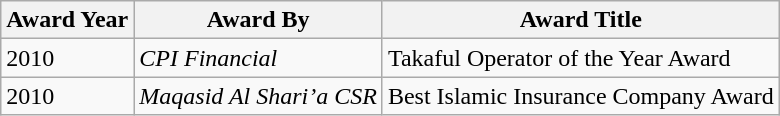<table class="wikitable">
<tr>
<th>Award Year</th>
<th>Award By</th>
<th>Award Title</th>
</tr>
<tr>
<td>2010</td>
<td><em>CPI Financial</em></td>
<td>Takaful Operator of the Year Award</td>
</tr>
<tr>
<td>2010</td>
<td><em>Maqasid Al Shari’a CSR</em></td>
<td>Best Islamic Insurance Company Award</td>
</tr>
</table>
